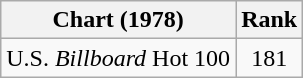<table class="wikitable">
<tr>
<th align="left">Chart (1978)</th>
<th style="text-align:center;">Rank</th>
</tr>
<tr>
<td>U.S. <em>Billboard</em> Hot 100 </td>
<td style="text-align:center;">181</td>
</tr>
</table>
